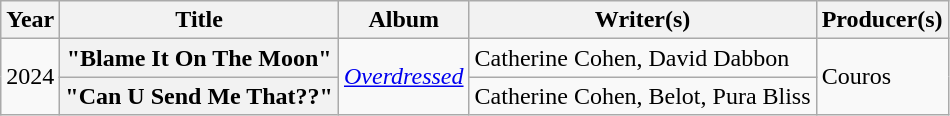<table class="wikitable plainrowheaders" style="text-align:left;">
<tr>
<th rowspan="1" scope="col">Year</th>
<th rowspan="1" scope="col">Title</th>
<th rowspan="1" scope="col">Album</th>
<th rowspan="1" scope="col">Writer(s)</th>
<th rowspan="1" scope="col">Producer(s)</th>
</tr>
<tr>
<td rowspan="2">2024</td>
<th scope="row">"Blame It On The Moon"</th>
<td rowspan="2"><em><a href='#'>Overdressed</a></em></td>
<td>Catherine Cohen, David Dabbon</td>
<td rowspan="2">Couros</td>
</tr>
<tr>
<th scope="row">"Can U Send Me That??"</th>
<td>Catherine Cohen, Belot, Pura Bliss</td>
</tr>
</table>
